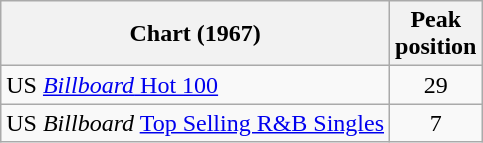<table class="wikitable sortable">
<tr>
<th>Chart (1967)</th>
<th>Peak<br>position</th>
</tr>
<tr>
<td align="left">US <a href='#'><em>Billboard</em> Hot 100</a></td>
<td align="center">29</td>
</tr>
<tr>
<td align="left">US <em>Billboard</em> <a href='#'>Top Selling R&B Singles</a></td>
<td align="center">7</td>
</tr>
</table>
